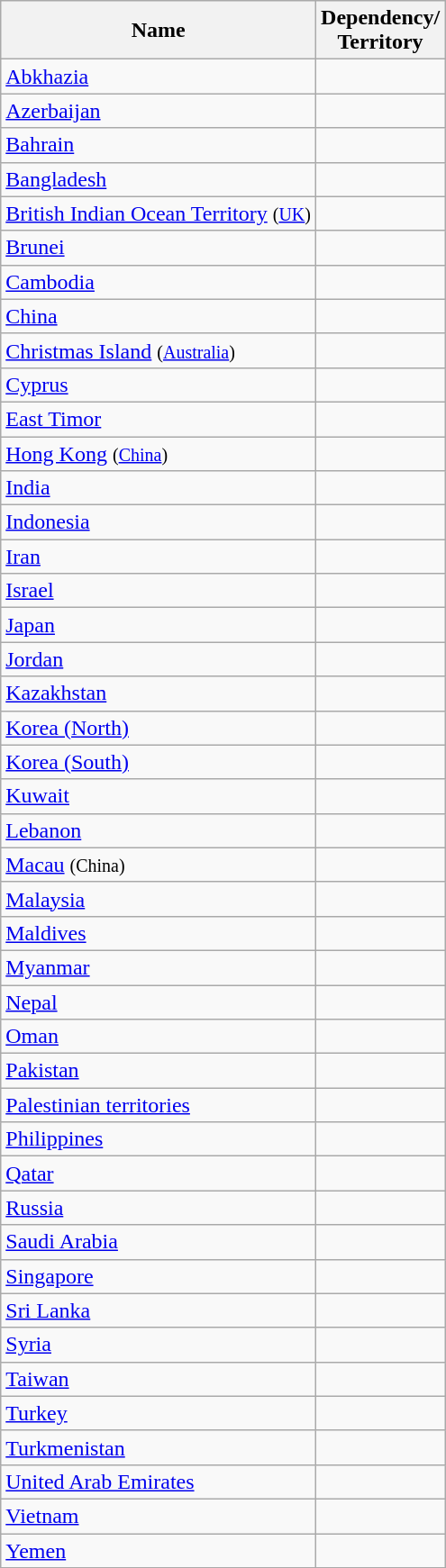<table class="wikitable sortable">
<tr>
<th>Name</th>
<th>Dependency/<br>Territory</th>
</tr>
<tr>
<td><a href='#'>Abkhazia</a></td>
<td></td>
</tr>
<tr>
<td><a href='#'>Azerbaijan</a></td>
<td></td>
</tr>
<tr>
<td><a href='#'>Bahrain</a></td>
<td></td>
</tr>
<tr>
<td><a href='#'>Bangladesh</a></td>
<td></td>
</tr>
<tr>
<td><a href='#'>British Indian Ocean Territory</a> <small>(<a href='#'>UK</a>)</small></td>
<td></td>
</tr>
<tr>
<td><a href='#'>Brunei</a></td>
<td></td>
</tr>
<tr>
<td><a href='#'>Cambodia</a></td>
<td></td>
</tr>
<tr>
<td><a href='#'>China</a></td>
<td></td>
</tr>
<tr>
<td><a href='#'>Christmas Island</a> <small>(<a href='#'>Australia</a>)</small></td>
<td></td>
</tr>
<tr>
<td><a href='#'>Cyprus</a></td>
<td></td>
</tr>
<tr>
<td><a href='#'>East Timor</a></td>
<td></td>
</tr>
<tr>
<td><a href='#'>Hong Kong</a> <small>(<a href='#'>China</a>)</small></td>
<td></td>
</tr>
<tr>
<td><a href='#'>India</a></td>
<td></td>
</tr>
<tr>
<td><a href='#'>Indonesia</a></td>
<td></td>
</tr>
<tr>
<td><a href='#'>Iran</a></td>
<td></td>
</tr>
<tr>
<td><a href='#'>Israel</a></td>
<td></td>
</tr>
<tr>
<td><a href='#'>Japan</a></td>
<td></td>
</tr>
<tr>
<td><a href='#'>Jordan</a></td>
<td></td>
</tr>
<tr>
<td><a href='#'>Kazakhstan</a></td>
<td></td>
</tr>
<tr>
<td><a href='#'>Korea (North)</a></td>
<td></td>
</tr>
<tr>
<td><a href='#'>Korea (South)</a></td>
<td></td>
</tr>
<tr>
<td><a href='#'>Kuwait</a></td>
<td></td>
</tr>
<tr>
<td><a href='#'>Lebanon</a></td>
<td></td>
</tr>
<tr>
<td><a href='#'>Macau</a> <small>(China)</small></td>
<td></td>
</tr>
<tr>
<td><a href='#'>Malaysia</a></td>
<td></td>
</tr>
<tr>
<td><a href='#'>Maldives</a></td>
<td></td>
</tr>
<tr>
<td><a href='#'>Myanmar</a></td>
<td></td>
</tr>
<tr>
<td><a href='#'>Nepal</a></td>
<td></td>
</tr>
<tr>
<td><a href='#'>Oman</a></td>
<td></td>
</tr>
<tr>
<td><a href='#'>Pakistan</a></td>
<td></td>
</tr>
<tr>
<td><a href='#'>Palestinian territories</a></td>
<td></td>
</tr>
<tr>
<td><a href='#'>Philippines</a></td>
<td></td>
</tr>
<tr>
<td><a href='#'>Qatar</a></td>
<td></td>
</tr>
<tr>
<td><a href='#'>Russia</a></td>
<td></td>
</tr>
<tr>
<td><a href='#'>Saudi Arabia</a></td>
<td></td>
</tr>
<tr>
<td><a href='#'>Singapore</a></td>
<td></td>
</tr>
<tr>
<td><a href='#'>Sri Lanka</a></td>
<td></td>
</tr>
<tr>
<td><a href='#'>Syria</a></td>
<td></td>
</tr>
<tr>
<td><a href='#'>Taiwan</a></td>
<td> </td>
</tr>
<tr>
<td><a href='#'>Turkey</a></td>
<td></td>
</tr>
<tr>
<td><a href='#'>Turkmenistan</a></td>
<td></td>
</tr>
<tr>
<td><a href='#'>United Arab Emirates</a></td>
<td></td>
</tr>
<tr>
<td><a href='#'>Vietnam</a></td>
<td></td>
</tr>
<tr>
<td><a href='#'>Yemen</a></td>
<td></td>
</tr>
</table>
